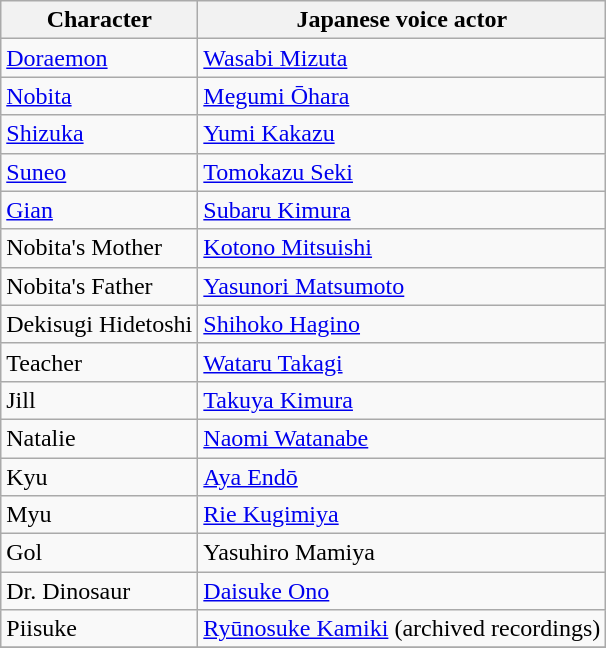<table class="wikitable">
<tr>
<th>Character</th>
<th>Japanese voice actor</th>
</tr>
<tr>
<td><a href='#'>Doraemon</a></td>
<td><a href='#'>Wasabi Mizuta</a></td>
</tr>
<tr>
<td><a href='#'>Nobita</a></td>
<td><a href='#'>Megumi Ōhara</a></td>
</tr>
<tr>
<td><a href='#'>Shizuka</a></td>
<td><a href='#'>Yumi Kakazu</a></td>
</tr>
<tr>
<td><a href='#'>Suneo</a></td>
<td><a href='#'>Tomokazu Seki</a></td>
</tr>
<tr>
<td><a href='#'>Gian</a></td>
<td><a href='#'>Subaru Kimura</a></td>
</tr>
<tr>
<td>Nobita's Mother</td>
<td><a href='#'>Kotono Mitsuishi</a></td>
</tr>
<tr>
<td>Nobita's Father</td>
<td><a href='#'>Yasunori Matsumoto</a></td>
</tr>
<tr>
<td>Dekisugi Hidetoshi</td>
<td><a href='#'>Shihoko Hagino</a></td>
</tr>
<tr>
<td>Teacher</td>
<td><a href='#'>Wataru Takagi</a></td>
</tr>
<tr>
<td>Jill</td>
<td><a href='#'>Takuya Kimura</a></td>
</tr>
<tr>
<td>Natalie</td>
<td><a href='#'>Naomi Watanabe</a></td>
</tr>
<tr>
<td>Kyu</td>
<td><a href='#'>Aya Endō</a></td>
</tr>
<tr>
<td>Myu</td>
<td><a href='#'>Rie Kugimiya</a></td>
</tr>
<tr>
<td>Gol</td>
<td>Yasuhiro Mamiya</td>
</tr>
<tr>
<td>Dr. Dinosaur</td>
<td><a href='#'>Daisuke Ono</a></td>
</tr>
<tr>
<td>Piisuke</td>
<td><a href='#'>Ryūnosuke Kamiki</a> (archived recordings)</td>
</tr>
<tr>
</tr>
</table>
